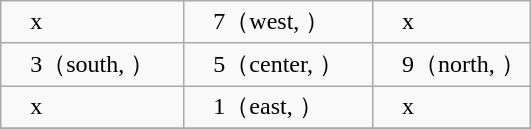<table Class="wikitable">
<tr -->
<td>　x　</td>
<td>　7（west, ）　</td>
<td>　x</td>
</tr>
<tr -->
<td>　3（south, ）　</td>
<td>　5（center, ）　</td>
<td>　9（north, ）</td>
</tr>
<tr -->
<td>　x　</td>
<td>　1（east, ）　</td>
<td>　x</td>
</tr>
<tr -->
</tr>
</table>
